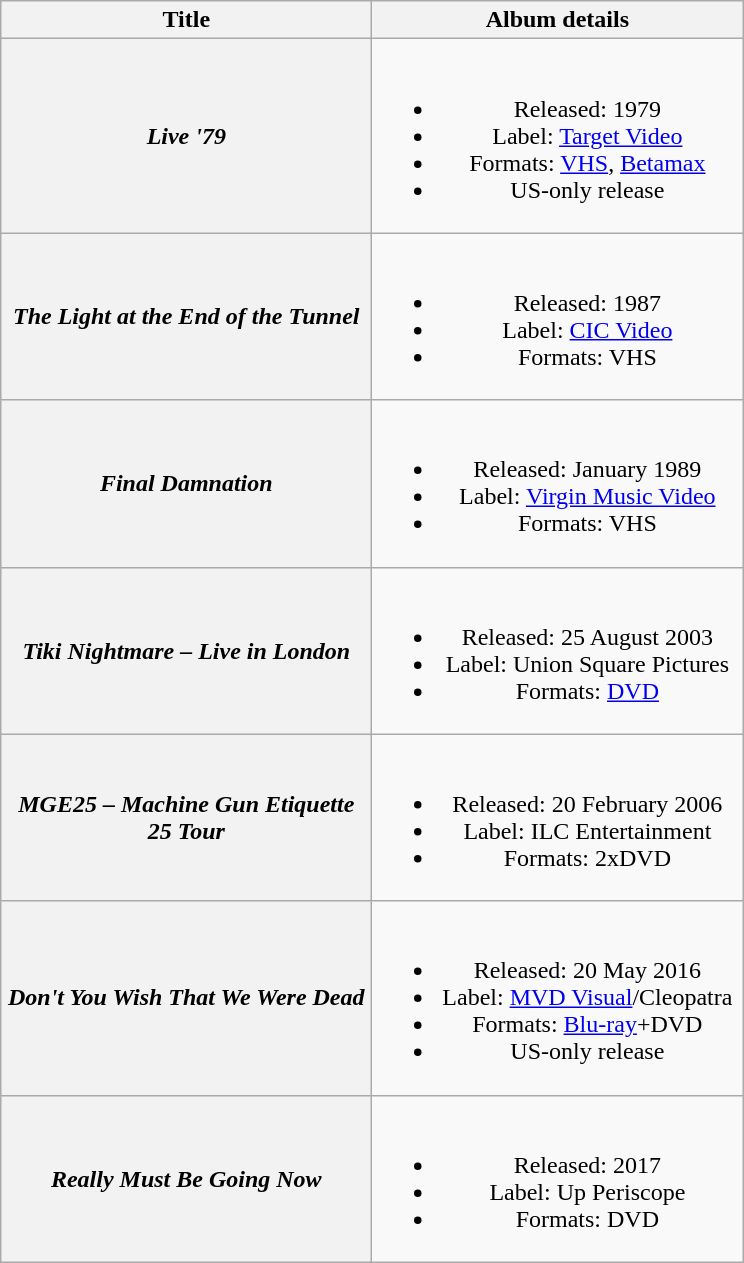<table class="wikitable plainrowheaders" style="text-align:center;">
<tr>
<th scope="col" style="width:15em;">Title</th>
<th scope="col" style="width:15em;">Album details</th>
</tr>
<tr>
<th scope="row"><em>Live '79</em></th>
<td><br><ul><li>Released: 1979</li><li>Label: <a href='#'>Target Video</a></li><li>Formats: <a href='#'>VHS</a>, <a href='#'>Betamax</a></li><li>US-only release</li></ul></td>
</tr>
<tr>
<th scope="row"><em>The Light at the End of the Tunnel</em></th>
<td><br><ul><li>Released: 1987</li><li>Label: <a href='#'>CIC Video</a></li><li>Formats: VHS</li></ul></td>
</tr>
<tr>
<th scope="row"><em>Final Damnation</em></th>
<td><br><ul><li>Released: January 1989</li><li>Label: <a href='#'>Virgin Music Video</a></li><li>Formats: VHS</li></ul></td>
</tr>
<tr>
<th scope="row"><em>Tiki Nightmare – Live in London</em></th>
<td><br><ul><li>Released: 25 August 2003</li><li>Label: Union Square Pictures</li><li>Formats: <a href='#'>DVD</a></li></ul></td>
</tr>
<tr>
<th scope="row"><em>MGE25 – Machine Gun Etiquette 25 Tour</em></th>
<td><br><ul><li>Released: 20 February 2006</li><li>Label: ILC Entertainment</li><li>Formats: 2xDVD</li></ul></td>
</tr>
<tr>
<th scope="row"><em>Don't You Wish That We Were Dead</em></th>
<td><br><ul><li>Released: 20 May 2016</li><li>Label: <a href='#'>MVD Visual</a>/Cleopatra</li><li>Formats: <a href='#'>Blu-ray</a>+DVD</li><li>US-only release</li></ul></td>
</tr>
<tr>
<th scope="row"><em>Really Must Be Going Now</em></th>
<td><br><ul><li>Released: 2017</li><li>Label: Up Periscope</li><li>Formats: DVD</li></ul></td>
</tr>
</table>
